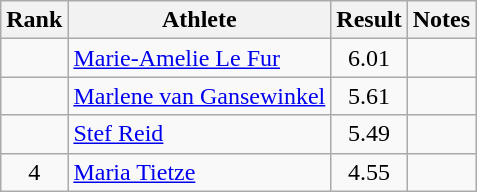<table class="wikitable sortable" style="text-align:center">
<tr>
<th>Rank</th>
<th>Athlete</th>
<th>Result</th>
<th>Notes</th>
</tr>
<tr>
<td></td>
<td style="text-align:left"><a href='#'>Marie-Amelie Le Fur</a><br></td>
<td>6.01</td>
<td></td>
</tr>
<tr>
<td></td>
<td style="text-align:left"><a href='#'>Marlene van Gansewinkel</a><br></td>
<td>5.61</td>
<td></td>
</tr>
<tr>
<td></td>
<td style="text-align:left"><a href='#'>Stef Reid</a><br></td>
<td>5.49</td>
<td></td>
</tr>
<tr>
<td>4</td>
<td style="text-align:left"><a href='#'>Maria Tietze</a><br></td>
<td>4.55</td>
<td></td>
</tr>
</table>
